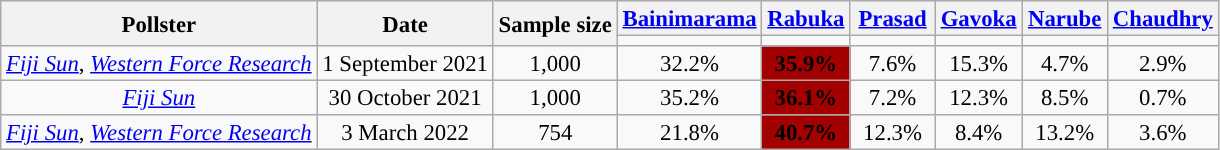<table class=wikitable style="text-align:center; font-size:95%; line-height:16px;">
<tr>
<th rowspan=2>Pollster</th>
<th rowspan=2>Date</th>
<th rowspan=2>Sample size</th>
<th style="width:50px;"><a href='#'>Bainimarama</a></th>
<th style="width:50px;"><a href='#'>Rabuka</a></th>
<th style="width:50px;"><a href='#'>Prasad</a></th>
<th style="width:50px;"><a href='#'>Gavoka</a></th>
<th style="width:50px;"><a href='#'>Narube</a></th>
<th style="width:50px;"><a href='#'>Chaudhry</a></th>
</tr>
<tr>
<td style="background:"></td>
<td style="background:"></td>
<td style="background:"></td>
<td style="background:"></td>
<td style="background:"></td>
<td style="background:"></td>
</tr>
<tr>
<td><em><a href='#'>Fiji Sun</a></em>, <em><a href='#'>Western Force Research</a></em></td>
<td>1 September 2021</td>
<td>1,000</td>
<td>32.2%</td>
<th style="background:#A30001"><strong>35.9%</strong></th>
<td>7.6%</td>
<td>15.3%</td>
<td>4.7%</td>
<td>2.9%</td>
</tr>
<tr>
<td><em><a href='#'>Fiji Sun</a></em></td>
<td>30 October 2021</td>
<td>1,000</td>
<td>35.2%</td>
<th style="background:#A30001"><strong>36.1%</strong></th>
<td>7.2%</td>
<td>12.3%</td>
<td>8.5%</td>
<td>0.7%</td>
</tr>
<tr>
<td><em><a href='#'>Fiji Sun</a></em>, <em><a href='#'>Western Force Research</a></em></td>
<td>3 March 2022</td>
<td>754</td>
<td>21.8%</td>
<th style="background:#A30001"><strong>40.7%</strong></th>
<td>12.3%</td>
<td>8.4%</td>
<td>13.2%</td>
<td>3.6%</td>
</tr>
</table>
